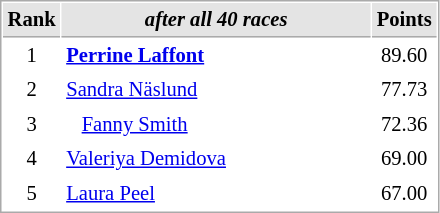<table cellspacing="1" cellpadding="3" style="border:1px solid #aaa; font-size:86%;">
<tr style="background:#e4e4e4;">
<th style="border-bottom:1px solid #aaa; width:10px;">Rank</th>
<th style="border-bottom:1px solid #aaa; width:200px;"><em>after all 40 races</em></th>
<th style="border-bottom:1px solid #aaa; width:20px;">Points</th>
</tr>
<tr>
<td align=center>1</td>
<td><strong> <a href='#'>Perrine Laffont</a></strong></td>
<td align=center>89.60</td>
</tr>
<tr>
<td align=center>2</td>
<td> <a href='#'>Sandra Näslund</a></td>
<td align=center>77.73</td>
</tr>
<tr>
<td align=center>3</td>
<td>   <a href='#'>Fanny Smith</a></td>
<td align=center>72.36</td>
</tr>
<tr>
<td align=center>4</td>
<td> <a href='#'>Valeriya Demidova</a></td>
<td align=center>69.00</td>
</tr>
<tr>
<td align=center>5</td>
<td> <a href='#'>Laura Peel</a></td>
<td align=center>67.00</td>
</tr>
</table>
